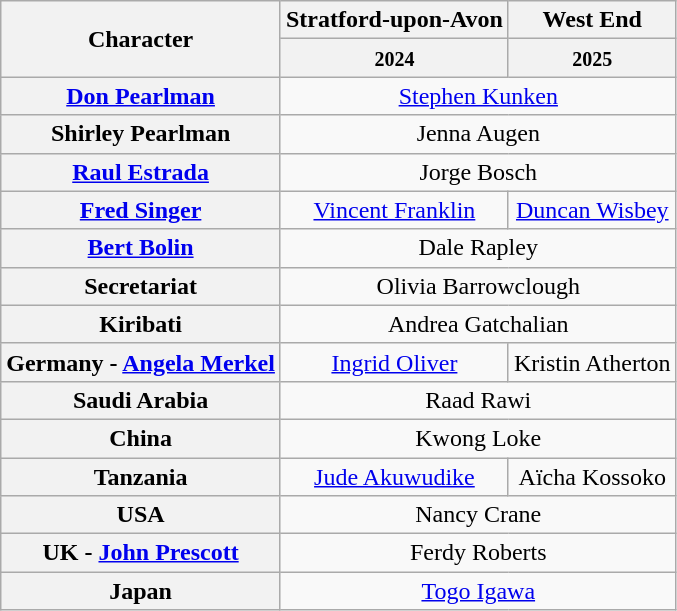<table class="wikitable">
<tr>
<th rowspan="2">Character</th>
<th>Stratford-upon-Avon</th>
<th>West End</th>
</tr>
<tr>
<th><small>2024</small></th>
<th><small>2025</small></th>
</tr>
<tr>
<th><a href='#'>Don Pearlman</a></th>
<td colspan="2" align="center"><a href='#'>Stephen Kunken</a></td>
</tr>
<tr>
<th>Shirley Pearlman</th>
<td colspan="2" align="center">Jenna Augen</td>
</tr>
<tr>
<th><a href='#'>Raul Estrada</a></th>
<td colspan="2" align="center">Jorge Bosch</td>
</tr>
<tr>
<th><a href='#'>Fred Singer</a></th>
<td align="center"><a href='#'>Vincent Franklin</a></td>
<td align="center"><a href='#'>Duncan Wisbey</a></td>
</tr>
<tr>
<th><a href='#'>Bert Bolin</a></th>
<td colspan="2"align="center">Dale Rapley</td>
</tr>
<tr>
<th>Secretariat</th>
<td colspan="2" align="center">Olivia Barrowclough</td>
</tr>
<tr>
<th>Kiribati</th>
<td colspan="2" align="center">Andrea Gatchalian</td>
</tr>
<tr>
<th>Germany - <a href='#'>Angela Merkel</a></th>
<td align="center"><a href='#'>Ingrid Oliver</a></td>
<td align="center">Kristin Atherton</td>
</tr>
<tr>
<th>Saudi Arabia</th>
<td colspan="2" align="center">Raad Rawi</td>
</tr>
<tr>
<th>China</th>
<td colspan="2" align="center">Kwong Loke</td>
</tr>
<tr>
<th>Tanzania</th>
<td align="center"><a href='#'>Jude Akuwudike</a></td>
<td align="center">Aïcha Kossoko</td>
</tr>
<tr>
<th>USA</th>
<td colspan="2" align="center">Nancy Crane</td>
</tr>
<tr>
<th>UK - <a href='#'>John Prescott</a></th>
<td colspan="2" align="center">Ferdy Roberts</td>
</tr>
<tr>
<th>Japan</th>
<td colspan="2" align="center"><a href='#'>Togo Igawa</a></td>
</tr>
</table>
